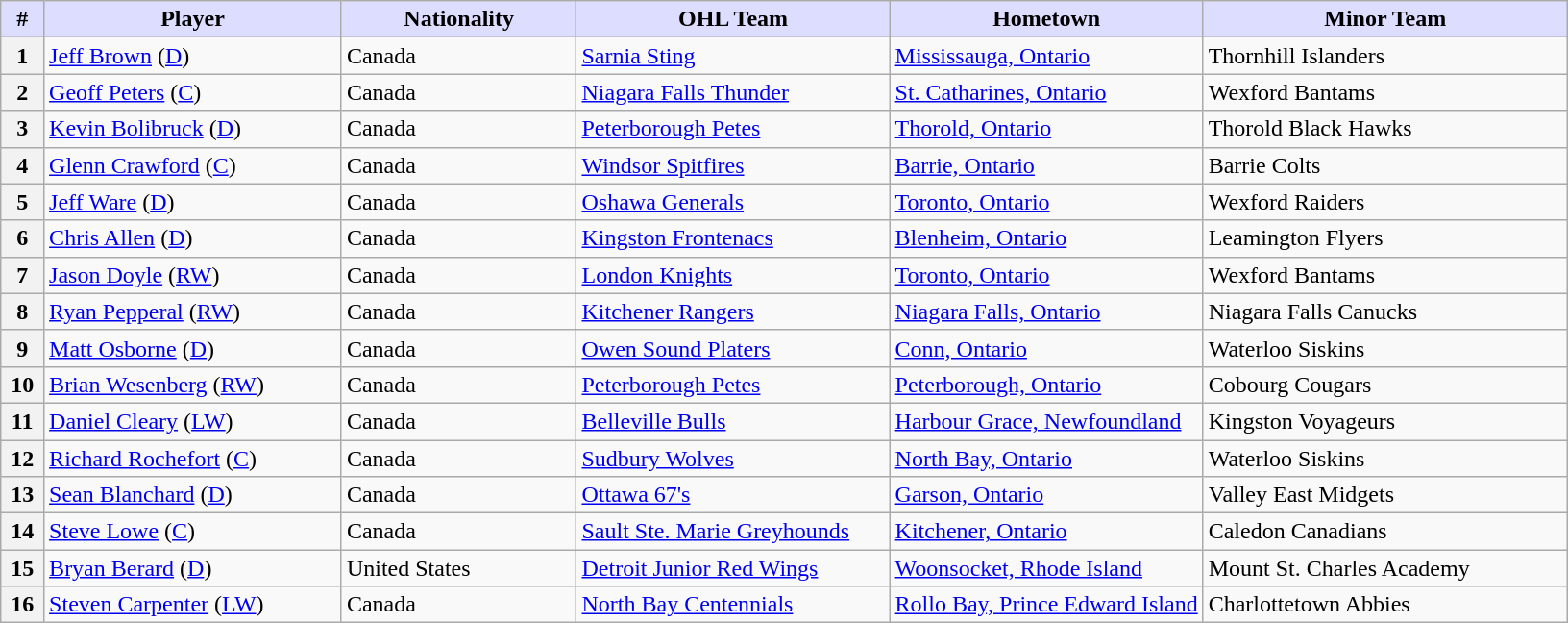<table class="wikitable">
<tr>
<th style="background:#ddf; width:2.75%;">#</th>
<th style="background:#ddf; width:19.0%;">Player</th>
<th style="background:#ddf; width:15.0%;">Nationality</th>
<th style="background:#ddf; width:20.0%;">OHL Team</th>
<th style="background:#ddf; width:20.0%;">Hometown</th>
<th style="background:#ddf; width:100.0%;">Minor Team</th>
</tr>
<tr>
<th>1</th>
<td><a href='#'>Jeff Brown</a> (<a href='#'>D</a>)</td>
<td> Canada</td>
<td><a href='#'>Sarnia Sting</a></td>
<td><a href='#'>Mississauga, Ontario</a></td>
<td>Thornhill Islanders</td>
</tr>
<tr>
<th>2</th>
<td><a href='#'>Geoff Peters</a> (<a href='#'>C</a>)</td>
<td> Canada</td>
<td><a href='#'>Niagara Falls Thunder</a></td>
<td><a href='#'>St. Catharines, Ontario</a></td>
<td>Wexford Bantams</td>
</tr>
<tr>
<th>3</th>
<td><a href='#'>Kevin Bolibruck</a> (<a href='#'>D</a>)</td>
<td> Canada</td>
<td><a href='#'>Peterborough Petes</a></td>
<td><a href='#'>Thorold, Ontario</a></td>
<td>Thorold Black Hawks</td>
</tr>
<tr>
<th>4</th>
<td><a href='#'>Glenn Crawford</a> (<a href='#'>C</a>)</td>
<td> Canada</td>
<td><a href='#'>Windsor Spitfires</a></td>
<td><a href='#'>Barrie, Ontario</a></td>
<td>Barrie Colts</td>
</tr>
<tr>
<th>5</th>
<td><a href='#'>Jeff Ware</a> (<a href='#'>D</a>)</td>
<td> Canada</td>
<td><a href='#'>Oshawa Generals</a></td>
<td><a href='#'>Toronto, Ontario</a></td>
<td>Wexford Raiders</td>
</tr>
<tr>
<th>6</th>
<td><a href='#'>Chris Allen</a> (<a href='#'>D</a>)</td>
<td> Canada</td>
<td><a href='#'>Kingston Frontenacs</a></td>
<td><a href='#'>Blenheim, Ontario</a></td>
<td>Leamington Flyers</td>
</tr>
<tr>
<th>7</th>
<td><a href='#'>Jason Doyle</a> (<a href='#'>RW</a>)</td>
<td> Canada</td>
<td><a href='#'>London Knights</a></td>
<td><a href='#'>Toronto, Ontario</a></td>
<td>Wexford Bantams</td>
</tr>
<tr>
<th>8</th>
<td><a href='#'>Ryan Pepperal</a> (<a href='#'>RW</a>)</td>
<td> Canada</td>
<td><a href='#'>Kitchener Rangers</a></td>
<td><a href='#'>Niagara Falls, Ontario</a></td>
<td>Niagara Falls Canucks</td>
</tr>
<tr>
<th>9</th>
<td><a href='#'>Matt Osborne</a> (<a href='#'>D</a>)</td>
<td> Canada</td>
<td><a href='#'>Owen Sound Platers</a></td>
<td><a href='#'>Conn, Ontario</a></td>
<td>Waterloo Siskins</td>
</tr>
<tr>
<th>10</th>
<td><a href='#'>Brian Wesenberg</a> (<a href='#'>RW</a>)</td>
<td> Canada</td>
<td><a href='#'>Peterborough Petes</a></td>
<td><a href='#'>Peterborough, Ontario</a></td>
<td>Cobourg Cougars</td>
</tr>
<tr>
<th>11</th>
<td><a href='#'>Daniel Cleary</a> (<a href='#'>LW</a>)</td>
<td> Canada</td>
<td><a href='#'>Belleville Bulls</a></td>
<td><a href='#'>Harbour Grace, Newfoundland</a></td>
<td>Kingston Voyageurs</td>
</tr>
<tr>
<th>12</th>
<td><a href='#'>Richard Rochefort</a> (<a href='#'>C</a>)</td>
<td> Canada</td>
<td><a href='#'>Sudbury Wolves</a></td>
<td><a href='#'>North Bay, Ontario</a></td>
<td>Waterloo Siskins</td>
</tr>
<tr>
<th>13</th>
<td><a href='#'>Sean Blanchard</a> (<a href='#'>D</a>)</td>
<td> Canada</td>
<td><a href='#'>Ottawa 67's</a></td>
<td><a href='#'>Garson, Ontario</a></td>
<td>Valley East Midgets</td>
</tr>
<tr>
<th>14</th>
<td><a href='#'>Steve Lowe</a> (<a href='#'>C</a>)</td>
<td> Canada</td>
<td><a href='#'>Sault Ste. Marie Greyhounds</a></td>
<td><a href='#'>Kitchener, Ontario</a></td>
<td>Caledon Canadians</td>
</tr>
<tr>
<th>15</th>
<td><a href='#'>Bryan Berard</a> (<a href='#'>D</a>)</td>
<td> United States</td>
<td><a href='#'>Detroit Junior Red Wings</a></td>
<td><a href='#'>Woonsocket, Rhode Island</a></td>
<td>Mount St. Charles Academy</td>
</tr>
<tr>
<th>16</th>
<td><a href='#'>Steven Carpenter</a> (<a href='#'>LW</a>)</td>
<td> Canada</td>
<td><a href='#'>North Bay Centennials</a></td>
<td><a href='#'>Rollo Bay, Prince Edward Island</a></td>
<td>Charlottetown Abbies</td>
</tr>
</table>
